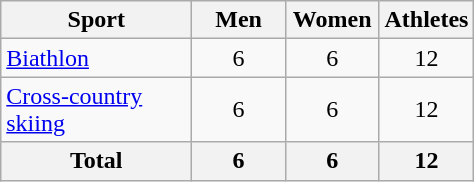<table class="wikitable sortable" style="text-align:center;">
<tr>
<th width=120>Sport</th>
<th width=55>Men</th>
<th width=55>Women</th>
<th width="55">Athletes</th>
</tr>
<tr>
<td align=left><a href='#'>Biathlon</a></td>
<td>6</td>
<td>6</td>
<td>12</td>
</tr>
<tr>
<td align=left><a href='#'>Cross-country skiing</a></td>
<td>6</td>
<td>6</td>
<td>12</td>
</tr>
<tr>
<th>Total</th>
<th>6</th>
<th>6</th>
<th>12</th>
</tr>
</table>
